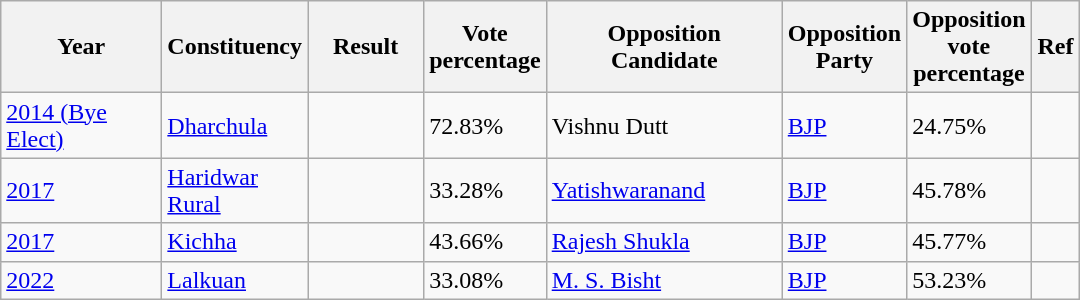<table class="sortable wikitable">
<tr>
<th width=100>Year</th>
<th width=80>Constituency</th>
<th width=70>Result</th>
<th width=70>Vote percentage</th>
<th width=150>Opposition Candidate</th>
<th width=70>Opposition Party</th>
<th width=70>Opposition vote percentage</th>
<th width=25>Ref</th>
</tr>
<tr>
<td><a href='#'>2014 (Bye Elect)</a></td>
<td><a href='#'>Dharchula</a></td>
<td></td>
<td>72.83%</td>
<td>Vishnu Dutt</td>
<td><a href='#'>BJP</a></td>
<td>24.75%</td>
<td></td>
</tr>
<tr>
<td><a href='#'>2017</a></td>
<td><a href='#'>Haridwar Rural</a></td>
<td></td>
<td>33.28%</td>
<td><a href='#'>Yatishwaranand</a></td>
<td><a href='#'>BJP</a></td>
<td>45.78%</td>
<td></td>
</tr>
<tr>
<td><a href='#'>2017</a></td>
<td><a href='#'>Kichha</a></td>
<td></td>
<td>43.66%</td>
<td><a href='#'>Rajesh Shukla</a></td>
<td><a href='#'>BJP</a></td>
<td>45.77%</td>
<td></td>
</tr>
<tr>
<td><a href='#'>2022</a></td>
<td><a href='#'>Lalkuan</a></td>
<td></td>
<td>33.08%</td>
<td><a href='#'>M. S. Bisht</a></td>
<td><a href='#'>BJP</a></td>
<td>53.23%</td>
<td></td>
</tr>
</table>
